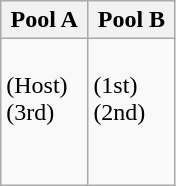<table class="wikitable">
<tr>
<th width=45%>Pool A</th>
<th width=45%>Pool B</th>
</tr>
<tr>
<td valign=top><br> (Host)<br>
 (3rd)<br>
<br>
</td>
<td><br> (1st)<br>
 (2nd)<br>
<br>
<br>
</td>
</tr>
</table>
